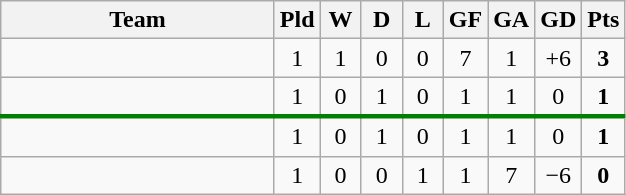<table class="wikitable" style="text-align: center;">
<tr>
<th width=175>Team</th>
<th width=20>Pld</th>
<th width=20>W</th>
<th width=20>D</th>
<th width=20>L</th>
<th width=20>GF</th>
<th width=20>GA</th>
<th width=20>GD</th>
<th width=20>Pts</th>
</tr>
<tr>
<td style="text-align:left;"></td>
<td>1</td>
<td>1</td>
<td>0</td>
<td>0</td>
<td>7</td>
<td>1</td>
<td>+6</td>
<td><strong>3</strong></td>
</tr>
<tr style="border-bottom:3px solid green;">
<td style="text-align:left;"></td>
<td>1</td>
<td>0</td>
<td>1</td>
<td>0</td>
<td>1</td>
<td>1</td>
<td>0</td>
<td><strong>1</strong></td>
</tr>
<tr>
<td style="text-align:left;"><strong></strong></td>
<td>1</td>
<td>0</td>
<td>1</td>
<td>0</td>
<td>1</td>
<td>1</td>
<td>0</td>
<td><strong>1</strong></td>
</tr>
<tr>
<td style="text-align:left;"></td>
<td>1</td>
<td>0</td>
<td>0</td>
<td>1</td>
<td>1</td>
<td>7</td>
<td>−6</td>
<td><strong>0</strong></td>
</tr>
</table>
